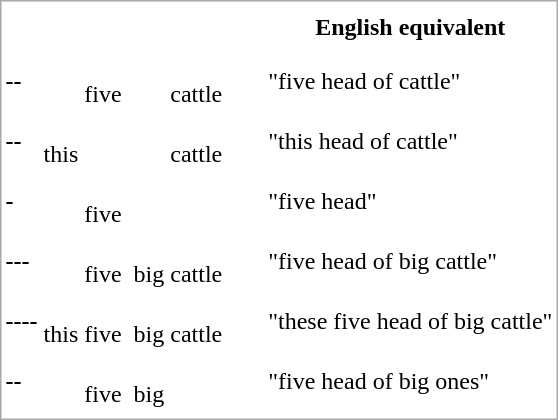<table style="border:1px solid darkgray; margin: 1em auto;">
<tr style="height:30px">
<th></th>
<th></th>
<th></th>
<th></th>
<th></th>
<th></th>
<th style="width:7%"> </th>
<th>English equivalent</th>
</tr>
<tr>
<td><strong>--</strong></td>
<td></td>
<td><br>five</td>
<td><br></td>
<td></td>
<td><br>cattle</td>
<td></td>
<td>"five head of cattle"</td>
</tr>
<tr>
<td><strong>--</strong></td>
<td><br>this</td>
<td></td>
<td><br></td>
<td></td>
<td><br>cattle</td>
<td></td>
<td>"this head of cattle"</td>
</tr>
<tr>
<td><strong>-</strong></td>
<td></td>
<td><br>five</td>
<td><br></td>
<td></td>
<td></td>
<td></td>
<td>"five head"</td>
</tr>
<tr>
<td><strong>---</strong></td>
<td></td>
<td><br>five</td>
<td><br></td>
<td><br>big</td>
<td><br>cattle</td>
<td></td>
<td>"five head of big cattle"</td>
</tr>
<tr>
<td><strong>----</strong></td>
<td><br>this</td>
<td><br>five</td>
<td><br></td>
<td><br>big</td>
<td><br>cattle</td>
<td></td>
<td>"these five head of big cattle"</td>
</tr>
<tr>
<td><strong>--</strong></td>
<td></td>
<td><br>five</td>
<td><br></td>
<td><br>big</td>
<td></td>
<td></td>
<td>"five head of big ones"</td>
</tr>
<tr>
<td colspan="8"></td>
</tr>
</table>
